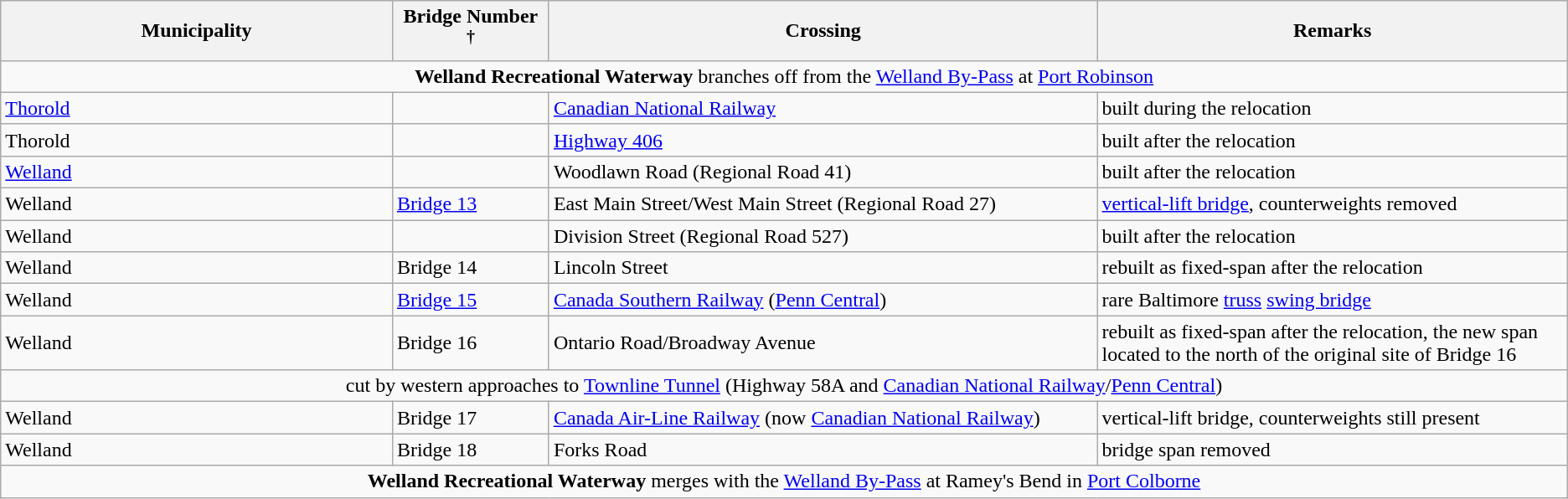<table class="wikitable">
<tr>
<th width="25%">Municipality</th>
<th width="10%">Bridge Number <sup>†</sup></th>
<th width="35%">Crossing</th>
<th width="30%">Remarks</th>
</tr>
<tr>
<td colspan="4" align="center"><strong>Welland Recreational Waterway</strong> branches off from the <a href='#'>Welland By-Pass</a> at <a href='#'>Port Robinson</a></td>
</tr>
<tr>
<td><a href='#'>Thorold</a></td>
<td></td>
<td><a href='#'>Canadian National Railway</a></td>
<td>built during the relocation</td>
</tr>
<tr>
<td>Thorold</td>
<td></td>
<td><a href='#'>Highway 406</a></td>
<td>built after the relocation</td>
</tr>
<tr>
<td><a href='#'>Welland</a></td>
<td></td>
<td>Woodlawn Road (Regional Road 41)</td>
<td>built after the relocation</td>
</tr>
<tr>
<td>Welland</td>
<td><a href='#'>Bridge 13</a></td>
<td>East Main Street/West Main Street (Regional Road 27)</td>
<td><a href='#'>vertical-lift bridge</a>, counterweights removed  </td>
</tr>
<tr>
<td>Welland</td>
<td></td>
<td>Division Street (Regional Road 527)</td>
<td>built after the relocation</td>
</tr>
<tr>
<td>Welland</td>
<td>Bridge 14</td>
<td>Lincoln Street</td>
<td>rebuilt as fixed-span after the relocation  </td>
</tr>
<tr>
<td>Welland</td>
<td><a href='#'>Bridge 15</a></td>
<td><a href='#'>Canada Southern Railway</a> (<a href='#'>Penn Central</a>)</td>
<td>rare Baltimore <a href='#'>truss</a> <a href='#'>swing bridge</a> </td>
</tr>
<tr>
<td>Welland</td>
<td>Bridge 16</td>
<td>Ontario Road/Broadway Avenue</td>
<td>rebuilt as fixed-span after the relocation, the new span located to the north of the original site of Bridge 16 </td>
</tr>
<tr>
<td colspan="4" align="center">cut by western approaches to <a href='#'>Townline Tunnel</a> (Highway 58A and <a href='#'>Canadian National Railway</a>/<a href='#'>Penn Central</a>)</td>
</tr>
<tr>
<td>Welland</td>
<td>Bridge 17</td>
<td><a href='#'>Canada Air-Line Railway</a> (now <a href='#'>Canadian National Railway</a>)</td>
<td>vertical-lift bridge, counterweights still present </td>
</tr>
<tr>
<td>Welland</td>
<td>Bridge 18</td>
<td>Forks Road</td>
<td>bridge span removed </td>
</tr>
<tr>
<td colspan="4" align="center"><strong>Welland Recreational Waterway</strong> merges with the <a href='#'>Welland By-Pass</a> at Ramey's Bend in <a href='#'>Port Colborne</a></td>
</tr>
</table>
